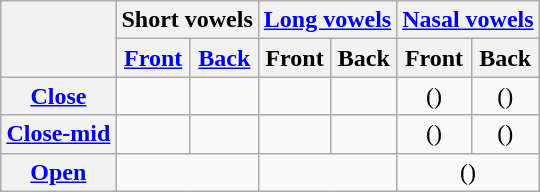<table class="wikitable" style="margin: 0 auto; text-align:center;">
<tr>
<th rowspan="2"> </th>
<th colspan="2">Short vowels</th>
<th colspan="2"><a href='#'>Long vowels</a></th>
<th colspan="2"><a href='#'>Nasal vowels</a></th>
</tr>
<tr>
<th><a href='#'>Front</a></th>
<th><a href='#'>Back</a></th>
<th>Front</th>
<th>Back</th>
<th>Front</th>
<th>Back</th>
</tr>
<tr>
<th><a href='#'>Close</a></th>
<td></td>
<td></td>
<td></td>
<td></td>
<td>()</td>
<td>()</td>
</tr>
<tr>
<th><a href='#'>Close-mid</a></th>
<td></td>
<td></td>
<td></td>
<td></td>
<td>()</td>
<td>()</td>
</tr>
<tr>
<th><a href='#'>Open</a></th>
<td colspan="2"></td>
<td colspan="2"></td>
<td colspan="2">()</td>
</tr>
</table>
